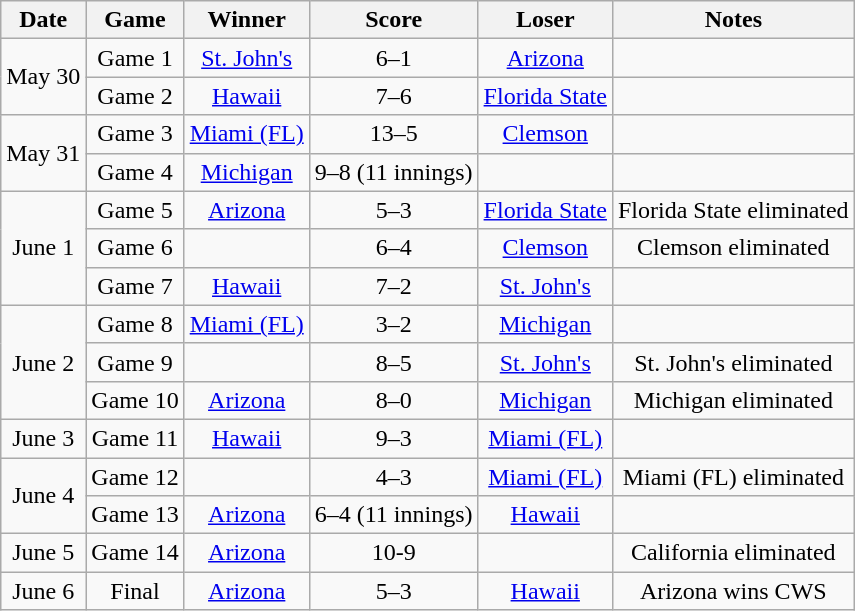<table class="wikitable">
<tr>
<th>Date</th>
<th>Game</th>
<th>Winner</th>
<th>Score</th>
<th>Loser</th>
<th>Notes</th>
</tr>
<tr align=center>
<td rowspan=2>May 30</td>
<td>Game 1</td>
<td><a href='#'>St. John's</a></td>
<td>6–1</td>
<td><a href='#'>Arizona</a></td>
<td></td>
</tr>
<tr align=center>
<td>Game 2</td>
<td><a href='#'>Hawaii</a></td>
<td>7–6</td>
<td><a href='#'>Florida State</a></td>
<td></td>
</tr>
<tr align=center>
<td rowspan=2>May 31</td>
<td>Game 3</td>
<td><a href='#'>Miami (FL)</a></td>
<td>13–5</td>
<td><a href='#'>Clemson</a></td>
<td></td>
</tr>
<tr align=center>
<td>Game 4</td>
<td><a href='#'>Michigan</a></td>
<td>9–8 (11 innings)</td>
<td></td>
<td></td>
</tr>
<tr align=center>
<td rowspan=3>June 1</td>
<td>Game 5</td>
<td><a href='#'>Arizona</a></td>
<td>5–3</td>
<td><a href='#'>Florida State</a></td>
<td>Florida State eliminated</td>
</tr>
<tr align=center>
<td>Game 6</td>
<td></td>
<td>6–4</td>
<td><a href='#'>Clemson</a></td>
<td>Clemson eliminated</td>
</tr>
<tr align=center>
<td>Game 7</td>
<td><a href='#'>Hawaii</a></td>
<td>7–2</td>
<td><a href='#'>St. John's</a></td>
<td></td>
</tr>
<tr align=center>
<td rowspan=3>June 2</td>
<td>Game 8</td>
<td><a href='#'>Miami (FL)</a></td>
<td>3–2</td>
<td><a href='#'>Michigan</a></td>
<td></td>
</tr>
<tr align=center>
<td>Game 9</td>
<td></td>
<td>8–5</td>
<td><a href='#'>St. John's</a></td>
<td>St. John's eliminated</td>
</tr>
<tr align=center>
<td>Game 10</td>
<td><a href='#'>Arizona</a></td>
<td>8–0</td>
<td><a href='#'>Michigan</a></td>
<td>Michigan eliminated</td>
</tr>
<tr align=center>
<td>June 3</td>
<td>Game 11</td>
<td><a href='#'>Hawaii</a></td>
<td>9–3</td>
<td><a href='#'>Miami (FL)</a></td>
<td></td>
</tr>
<tr align=center>
<td rowspan=2>June 4</td>
<td>Game 12</td>
<td></td>
<td>4–3</td>
<td><a href='#'>Miami (FL)</a></td>
<td>Miami (FL) eliminated</td>
</tr>
<tr align=center>
<td>Game 13</td>
<td><a href='#'>Arizona</a></td>
<td>6–4 (11 innings)</td>
<td><a href='#'>Hawaii</a></td>
<td></td>
</tr>
<tr align=center>
<td>June 5</td>
<td>Game 14</td>
<td><a href='#'>Arizona</a></td>
<td>10-9</td>
<td></td>
<td>California eliminated</td>
</tr>
<tr align=center>
<td>June 6</td>
<td>Final</td>
<td><a href='#'>Arizona</a></td>
<td>5–3</td>
<td><a href='#'>Hawaii</a></td>
<td>Arizona wins CWS</td>
</tr>
</table>
